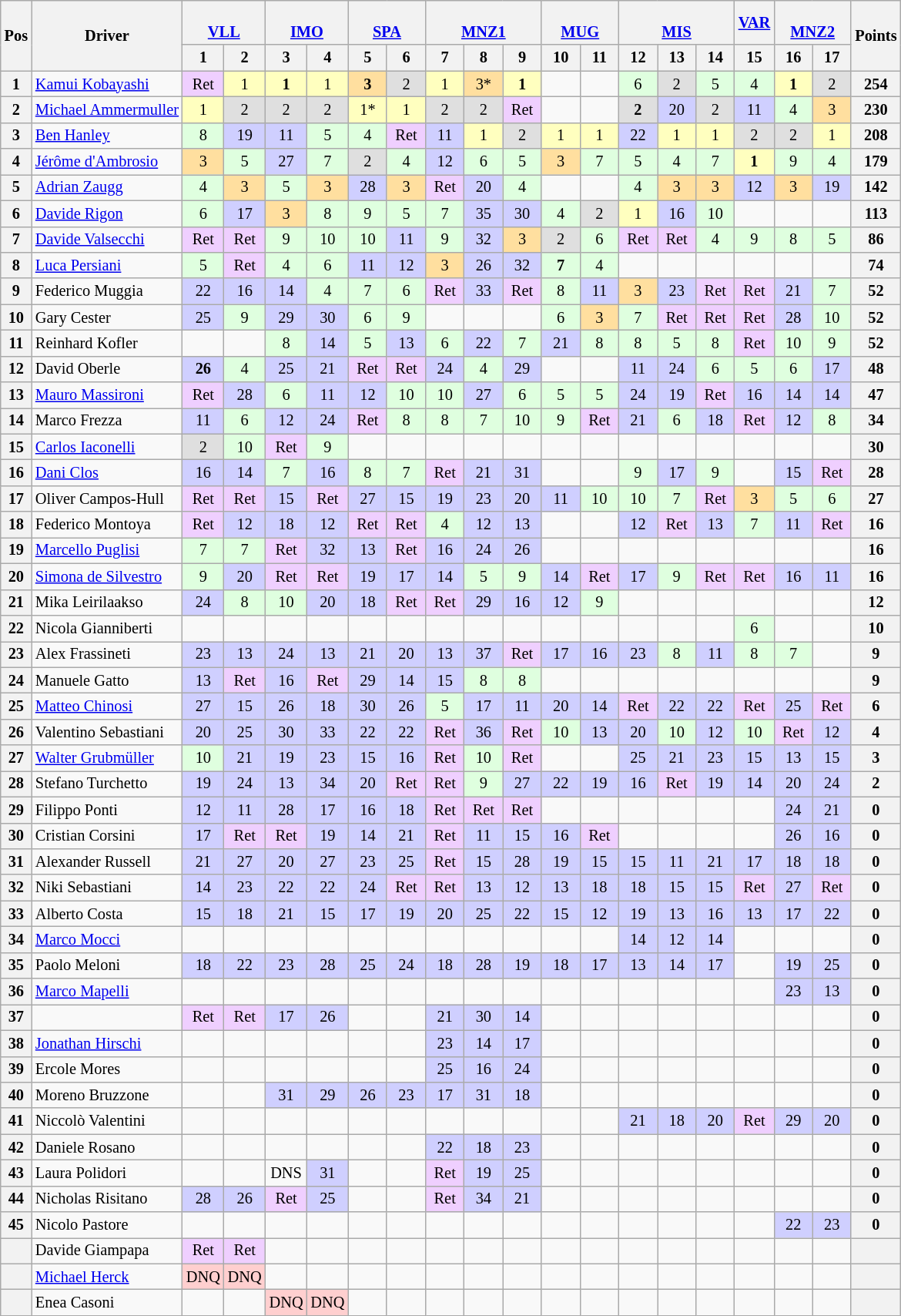<table class="wikitable" style="font-size:85%; text-align: center;">
<tr>
<th rowspan=2>Pos</th>
<th rowspan=2>Driver</th>
<th colspan=2><br><a href='#'>VLL</a></th>
<th colspan=2><br><a href='#'>IMO</a></th>
<th colspan=2><br><a href='#'>SPA</a></th>
<th colspan=3><br><a href='#'>MNZ1</a></th>
<th colspan=2><br><a href='#'>MUG</a></th>
<th colspan=3><br><a href='#'>MIS</a></th>
<th> <a href='#'>VAR</a></th>
<th colspan=2><br><a href='#'>MNZ2</a></th>
<th rowspan=2>Points</th>
</tr>
<tr>
<th width="27">1</th>
<th width="27">2</th>
<th width="27">3</th>
<th width="27">4</th>
<th width="27">5</th>
<th width="27">6</th>
<th width="27">7</th>
<th width="27">8</th>
<th width="27">9</th>
<th width="27">10</th>
<th width="27">11</th>
<th width="27">12</th>
<th width="27">13</th>
<th width="27">14</th>
<th width="27">15</th>
<th width="27">16</th>
<th width="27">17</th>
</tr>
<tr>
<th>1</th>
<td align=left> <a href='#'>Kamui Kobayashi</a></td>
<td style="background:#EFCFFF;">Ret</td>
<td style="background:#FFFFBF;">1</td>
<td style="background:#FFFFBF;"><strong>1</strong></td>
<td style="background:#FFFFBF;">1</td>
<td style="background:#FFDF9F;"><strong>3</strong></td>
<td style="background:#DFDFDF;">2</td>
<td style="background:#FFFFBF;">1</td>
<td style="background:#FFDF9F;">3*</td>
<td style="background:#FFFFBF;"><strong>1</strong></td>
<td></td>
<td></td>
<td style="background:#DFFFDF;">6</td>
<td style="background:#DFDFDF;">2</td>
<td style="background:#DFFFDF;">5</td>
<td style="background:#DFFFDF;">4</td>
<td style="background:#FFFFBF;"><strong>1</strong></td>
<td style="background:#DFDFDF;">2</td>
<th>254</th>
</tr>
<tr>
<th>2</th>
<td align=left> <a href='#'>Michael Ammermuller</a></td>
<td style="background:#FFFFBF;">1</td>
<td style="background:#DFDFDF;">2</td>
<td style="background:#DFDFDF;">2</td>
<td style="background:#DFDFDF;">2</td>
<td style="background:#FFFFBF;">1*</td>
<td style="background:#FFFFBF;">1</td>
<td style="background:#DFDFDF;">2</td>
<td style="background:#DFDFDF;">2</td>
<td style="background:#EFCFFF;">Ret</td>
<td></td>
<td></td>
<td style="background:#DFDFDF;"><strong>2</strong></td>
<td style="background:#CFCFFF;">20</td>
<td style="background:#DFDFDF;">2</td>
<td style="background:#CFCFFF;">11</td>
<td style="background:#DFFFDF;">4</td>
<td style="background:#FFDF9F;">3</td>
<th>230</th>
</tr>
<tr>
<th>3</th>
<td align=left> <a href='#'>Ben Hanley</a></td>
<td style="background:#DFFFDF;">8</td>
<td style="background:#CFCFFF;">19</td>
<td style="background:#CFCFFF;">11</td>
<td style="background:#DFFFDF;">5</td>
<td style="background:#DFFFDF;">4</td>
<td style="background:#EFCFFF;">Ret</td>
<td style="background:#CFCFFF;">11</td>
<td style="background:#FFFFBF;">1</td>
<td style="background:#DFDFDF;">2</td>
<td style="background:#FFFFBF;">1</td>
<td style="background:#FFFFBF;">1</td>
<td style="background:#CFCFFF;">22</td>
<td style="background:#FFFFBF;">1</td>
<td style="background:#FFFFBF;">1</td>
<td style="background:#DFDFDF;">2</td>
<td style="background:#DFDFDF;">2</td>
<td style="background:#FFFFBF;">1</td>
<th>208</th>
</tr>
<tr>
<th>4</th>
<td align=left> <a href='#'>Jérôme d'Ambrosio</a></td>
<td style="background:#FFDF9F;">3</td>
<td style="background:#DFFFDF;">5</td>
<td style="background:#CFCFFF;">27</td>
<td style="background:#DFFFDF;">7</td>
<td style="background:#DFDFDF;">2</td>
<td style="background:#DFFFDF;">4</td>
<td style="background:#CFCFFF;">12</td>
<td style="background:#DFFFDF;">6</td>
<td style="background:#DFFFDF;">5</td>
<td style="background:#FFDF9F;">3</td>
<td style="background:#DFFFDF;">7</td>
<td style="background:#DFFFDF;">5</td>
<td style="background:#DFFFDF;">4</td>
<td style="background:#DFFFDF;">7</td>
<td style="background:#FFFFBF;"><strong>1</strong></td>
<td style="background:#DFFFDF;">9</td>
<td style="background:#DFFFDF;">4</td>
<th>179</th>
</tr>
<tr>
<th>5</th>
<td align=left> <a href='#'>Adrian Zaugg</a></td>
<td style="background:#DFFFDF;">4</td>
<td style="background:#FFDF9F;">3</td>
<td style="background:#DFFFDF;">5</td>
<td style="background:#FFDF9F;">3</td>
<td style="background:#CFCFFF;">28</td>
<td style="background:#FFDF9F;">3</td>
<td style="background:#EFCFFF;">Ret</td>
<td style="background:#CFCFFF;">20</td>
<td style="background:#DFFFDF;">4</td>
<td></td>
<td></td>
<td style="background:#DFFFDF;">4</td>
<td style="background:#FFDF9F;">3</td>
<td style="background:#FFDF9F;">3</td>
<td style="background:#CFCFFF;">12</td>
<td style="background:#FFDF9F;">3</td>
<td style="background:#CFCFFF;">19</td>
<th>142</th>
</tr>
<tr>
<th>6</th>
<td align=left> <a href='#'>Davide Rigon</a></td>
<td style="background:#DFFFDF;">6</td>
<td style="background:#CFCFFF;">17</td>
<td style="background:#FFDF9F;">3</td>
<td style="background:#DFFFDF;">8</td>
<td style="background:#DFFFDF;">9</td>
<td style="background:#DFFFDF;">5</td>
<td style="background:#DFFFDF;">7</td>
<td style="background:#CFCFFF;">35</td>
<td style="background:#CFCFFF;">30</td>
<td style="background:#DFFFDF;">4</td>
<td style="background:#DFDFDF;">2</td>
<td style="background:#FFFFBF;">1</td>
<td style="background:#CFCFFF;">16</td>
<td style="background:#DFFFDF;">10</td>
<td></td>
<td></td>
<td></td>
<th>113</th>
</tr>
<tr>
<th>7</th>
<td align=left> <a href='#'>Davide Valsecchi</a></td>
<td style="background:#EFCFFF;">Ret</td>
<td style="background:#EFCFFF;">Ret</td>
<td style="background:#DFFFDF;">9</td>
<td style="background:#DFFFDF;">10</td>
<td style="background:#DFFFDF;">10</td>
<td style="background:#CFCFFF;">11</td>
<td style="background:#DFFFDF;">9</td>
<td style="background:#CFCFFF;">32</td>
<td style="background:#FFDF9F;">3</td>
<td style="background:#DFDFDF;">2</td>
<td style="background:#DFFFDF;">6</td>
<td style="background:#EFCFFF;">Ret</td>
<td style="background:#EFCFFF;">Ret</td>
<td style="background:#DFFFDF;">4</td>
<td style="background:#DFFFDF;">9</td>
<td style="background:#DFFFDF;">8</td>
<td style="background:#DFFFDF;">5</td>
<th>86</th>
</tr>
<tr>
<th>8</th>
<td align=left> <a href='#'>Luca Persiani</a></td>
<td style="background:#DFFFDF;">5</td>
<td style="background:#EFCFFF;">Ret</td>
<td style="background:#DFFFDF;">4</td>
<td style="background:#DFFFDF;">6</td>
<td style="background:#CFCFFF;">11</td>
<td style="background:#CFCFFF;">12</td>
<td style="background:#FFDF9F;">3</td>
<td style="background:#CFCFFF;">26</td>
<td style="background:#CFCFFF;">32</td>
<td style="background:#DFFFDF;"><strong>7</strong></td>
<td style="background:#DFFFDF;">4</td>
<td></td>
<td></td>
<td></td>
<td></td>
<td></td>
<td></td>
<th>74</th>
</tr>
<tr>
<th>9</th>
<td align=left> Federico Muggia</td>
<td style="background:#CFCFFF;">22</td>
<td style="background:#CFCFFF;">16</td>
<td style="background:#CFCFFF;">14</td>
<td style="background:#DFFFDF;">4</td>
<td style="background:#DFFFDF;">7</td>
<td style="background:#DFFFDF;">6</td>
<td style="background:#EFCFFF;">Ret</td>
<td style="background:#CFCFFF;">33</td>
<td style="background:#EFCFFF;">Ret</td>
<td style="background:#DFFFDF;">8</td>
<td style="background:#CFCFFF;">11</td>
<td style="background:#FFDF9F;">3</td>
<td style="background:#CFCFFF;">23</td>
<td style="background:#EFCFFF;">Ret</td>
<td style="background:#EFCFFF;">Ret</td>
<td style="background:#CFCFFF;">21</td>
<td style="background:#DFFFDF;">7</td>
<th>52</th>
</tr>
<tr>
<th>10</th>
<td align=left> Gary Cester</td>
<td style="background:#CFCFFF;">25</td>
<td style="background:#DFFFDF;">9</td>
<td style="background:#CFCFFF;">29</td>
<td style="background:#CFCFFF;">30</td>
<td style="background:#DFFFDF;">6</td>
<td style="background:#DFFFDF;">9</td>
<td></td>
<td></td>
<td></td>
<td style="background:#DFFFDF;">6</td>
<td style="background:#FFDF9F;">3</td>
<td style="background:#DFFFDF;">7</td>
<td style="background:#EFCFFF;">Ret</td>
<td style="background:#EFCFFF;">Ret</td>
<td style="background:#EFCFFF;">Ret</td>
<td style="background:#CFCFFF;">28</td>
<td style="background:#DFFFDF;">10</td>
<th>52</th>
</tr>
<tr>
<th>11</th>
<td align=left> Reinhard Kofler</td>
<td></td>
<td></td>
<td style="background:#DFFFDF;">8</td>
<td style="background:#CFCFFF;">14</td>
<td style="background:#DFFFDF;">5</td>
<td style="background:#CFCFFF;">13</td>
<td style="background:#DFFFDF;">6</td>
<td style="background:#CFCFFF;">22</td>
<td style="background:#DFFFDF;">7</td>
<td style="background:#CFCFFF;">21</td>
<td style="background:#DFFFDF;">8</td>
<td style="background:#DFFFDF;">8</td>
<td style="background:#DFFFDF;">5</td>
<td style="background:#DFFFDF;">8</td>
<td style="background:#EFCFFF;">Ret</td>
<td style="background:#DFFFDF;">10</td>
<td style="background:#DFFFDF;">9</td>
<th>52</th>
</tr>
<tr>
<th>12</th>
<td align=left> David Oberle</td>
<td style="background:#CFCFFF;"><strong>26</strong></td>
<td style="background:#DFFFDF;">4</td>
<td style="background:#CFCFFF;">25</td>
<td style="background:#CFCFFF;">21</td>
<td style="background:#EFCFFF;">Ret</td>
<td style="background:#EFCFFF;">Ret</td>
<td style="background:#CFCFFF;">24</td>
<td style="background:#DFFFDF;">4</td>
<td style="background:#CFCFFF;">29</td>
<td></td>
<td></td>
<td style="background:#CFCFFF;">11</td>
<td style="background:#CFCFFF;">24</td>
<td style="background:#DFFFDF;">6</td>
<td style="background:#DFFFDF;">5</td>
<td style="background:#DFFFDF;">6</td>
<td style="background:#CFCFFF;">17</td>
<th>48</th>
</tr>
<tr>
<th>13</th>
<td align=left> <a href='#'>Mauro Massironi</a></td>
<td style="background:#EFCFFF;">Ret</td>
<td style="background:#CFCFFF;">28</td>
<td style="background:#DFFFDF;">6</td>
<td style="background:#CFCFFF;">11</td>
<td style="background:#CFCFFF;">12</td>
<td style="background:#DFFFDF;">10</td>
<td style="background:#DFFFDF;">10</td>
<td style="background:#CFCFFF;">27</td>
<td style="background:#DFFFDF;">6</td>
<td style="background:#DFFFDF;">5</td>
<td style="background:#DFFFDF;">5</td>
<td style="background:#CFCFFF;">24</td>
<td style="background:#CFCFFF;">19</td>
<td style="background:#EFCFFF;">Ret</td>
<td style="background:#CFCFFF;">16</td>
<td style="background:#CFCFFF;">14</td>
<td style="background:#CFCFFF;">14</td>
<th>47</th>
</tr>
<tr>
<th>14</th>
<td align=left> Marco Frezza</td>
<td style="background:#CFCFFF;">11</td>
<td style="background:#DFFFDF;">6</td>
<td style="background:#CFCFFF;">12</td>
<td style="background:#CFCFFF;">24</td>
<td style="background:#EFCFFF;">Ret</td>
<td style="background:#DFFFDF;">8</td>
<td style="background:#DFFFDF;">8</td>
<td style="background:#DFFFDF;">7</td>
<td style="background:#DFFFDF;">10</td>
<td style="background:#DFFFDF;">9</td>
<td style="background:#EFCFFF;">Ret</td>
<td style="background:#CFCFFF;">21</td>
<td style="background:#DFFFDF;">6</td>
<td style="background:#CFCFFF;">18</td>
<td style="background:#EFCFFF;">Ret</td>
<td style="background:#CFCFFF;">12</td>
<td style="background:#DFFFDF;">8</td>
<th>34</th>
</tr>
<tr>
<th>15</th>
<td align=left> <a href='#'>Carlos Iaconelli</a></td>
<td style="background:#DFDFDF;">2</td>
<td style="background:#DFFFDF;">10</td>
<td style="background:#EFCFFF;">Ret</td>
<td style="background:#DFFFDF;">9</td>
<td></td>
<td></td>
<td></td>
<td></td>
<td></td>
<td></td>
<td></td>
<td></td>
<td></td>
<td></td>
<td></td>
<td></td>
<td></td>
<th>30</th>
</tr>
<tr>
<th>16</th>
<td align=left> <a href='#'>Dani Clos</a></td>
<td style="background:#CFCFFF;">16</td>
<td style="background:#CFCFFF;">14</td>
<td style="background:#DFFFDF;">7</td>
<td style="background:#CFCFFF;">16</td>
<td style="background:#DFFFDF;">8</td>
<td style="background:#DFFFDF;">7</td>
<td style="background:#EFCFFF;">Ret</td>
<td style="background:#CFCFFF;">21</td>
<td style="background:#CFCFFF;">31</td>
<td></td>
<td></td>
<td style="background:#DFFFDF;">9</td>
<td style="background:#CFCFFF;">17</td>
<td style="background:#DFFFDF;">9</td>
<td></td>
<td style="background:#CFCFFF;">15</td>
<td style="background:#EFCFFF;">Ret</td>
<th>28</th>
</tr>
<tr>
<th>17</th>
<td align=left> Oliver Campos-Hull</td>
<td style="background:#EFCFFF;">Ret</td>
<td style="background:#EFCFFF;">Ret</td>
<td style="background:#CFCFFF;">15</td>
<td style="background:#EFCFFF;">Ret</td>
<td style="background:#CFCFFF;">27</td>
<td style="background:#CFCFFF;">15</td>
<td style="background:#CFCFFF;">19</td>
<td style="background:#CFCFFF;">23</td>
<td style="background:#CFCFFF;">20</td>
<td style="background:#CFCFFF;">11</td>
<td style="background:#DFFFDF;">10</td>
<td style="background:#DFFFDF;">10</td>
<td style="background:#DFFFDF;">7</td>
<td style="background:#EFCFFF;">Ret</td>
<td style="background:#FFDF9F;">3</td>
<td style="background:#DFFFDF;">5</td>
<td style="background:#DFFFDF;">6</td>
<th>27</th>
</tr>
<tr>
<th>18</th>
<td align=left> Federico Montoya</td>
<td style="background:#EFCFFF;">Ret</td>
<td style="background:#CFCFFF;">12</td>
<td style="background:#CFCFFF;">18</td>
<td style="background:#CFCFFF;">12</td>
<td style="background:#EFCFFF;">Ret</td>
<td style="background:#EFCFFF;">Ret</td>
<td style="background:#DFFFDF;">4</td>
<td style="background:#CFCFFF;">12</td>
<td style="background:#CFCFFF;">13</td>
<td></td>
<td></td>
<td style="background:#CFCFFF;">12</td>
<td style="background:#EFCFFF;">Ret</td>
<td style="background:#CFCFFF;">13</td>
<td style="background:#DFFFDF;">7</td>
<td style="background:#CFCFFF;">11</td>
<td style="background:#EFCFFF;">Ret</td>
<th>16</th>
</tr>
<tr>
<th>19</th>
<td align=left> <a href='#'>Marcello Puglisi</a></td>
<td style="background:#DFFFDF;">7</td>
<td style="background:#DFFFDF;">7</td>
<td style="background:#EFCFFF;">Ret</td>
<td style="background:#CFCFFF;">32</td>
<td style="background:#CFCFFF;">13</td>
<td style="background:#EFCFFF;">Ret</td>
<td style="background:#CFCFFF;">16</td>
<td style="background:#CFCFFF;">24</td>
<td style="background:#CFCFFF;">26</td>
<td></td>
<td></td>
<td></td>
<td></td>
<td></td>
<td></td>
<td></td>
<td></td>
<th>16</th>
</tr>
<tr>
<th>20</th>
<td align=left> <a href='#'>Simona de Silvestro</a></td>
<td style="background:#DFFFDF;">9</td>
<td style="background:#CFCFFF;">20</td>
<td style="background:#EFCFFF;">Ret</td>
<td style="background:#EFCFFF;">Ret</td>
<td style="background:#CFCFFF;">19</td>
<td style="background:#CFCFFF;">17</td>
<td style="background:#CFCFFF;">14</td>
<td style="background:#DFFFDF;">5</td>
<td style="background:#DFFFDF;">9</td>
<td style="background:#CFCFFF;">14</td>
<td style="background:#EFCFFF;">Ret</td>
<td style="background:#CFCFFF;">17</td>
<td style="background:#DFFFDF;">9</td>
<td style="background:#EFCFFF;">Ret</td>
<td style="background:#EFCFFF;">Ret</td>
<td style="background:#CFCFFF;">16</td>
<td style="background:#CFCFFF;">11</td>
<th>16</th>
</tr>
<tr>
<th>21</th>
<td align=left> Mika Leirilaakso</td>
<td style="background:#CFCFFF;">24</td>
<td style="background:#DFFFDF;">8</td>
<td style="background:#DFFFDF;">10</td>
<td style="background:#CFCFFF;">20</td>
<td style="background:#CFCFFF;">18</td>
<td style="background:#EFCFFF;">Ret</td>
<td style="background:#EFCFFF;">Ret</td>
<td style="background:#CFCFFF;">29</td>
<td style="background:#CFCFFF;">16</td>
<td style="background:#CFCFFF;">12</td>
<td style="background:#DFFFDF;">9</td>
<td></td>
<td></td>
<td></td>
<td></td>
<td></td>
<td></td>
<th>12</th>
</tr>
<tr>
<th>22</th>
<td align=left> Nicola Gianniberti</td>
<td></td>
<td></td>
<td></td>
<td></td>
<td></td>
<td></td>
<td></td>
<td></td>
<td></td>
<td></td>
<td></td>
<td></td>
<td></td>
<td></td>
<td style="background:#DFFFDF;">6</td>
<td></td>
<td></td>
<th>10</th>
</tr>
<tr>
<th>23</th>
<td align=left> Alex Frassineti</td>
<td style="background:#CFCFFF;">23</td>
<td style="background:#CFCFFF;">13</td>
<td style="background:#CFCFFF;">24</td>
<td style="background:#CFCFFF;">13</td>
<td style="background:#CFCFFF;">21</td>
<td style="background:#CFCFFF;">20</td>
<td style="background:#CFCFFF;">13</td>
<td style="background:#CFCFFF;">37</td>
<td style="background:#EFCFFF;">Ret</td>
<td style="background:#CFCFFF;">17</td>
<td style="background:#CFCFFF;">16</td>
<td style="background:#CFCFFF;">23</td>
<td style="background:#DFFFDF;">8</td>
<td style="background:#CFCFFF;">11</td>
<td style="background:#DFFFDF;">8</td>
<td style="background:#DFFFDF;">7</td>
<td></td>
<th>9</th>
</tr>
<tr>
<th>24</th>
<td align=left> Manuele Gatto</td>
<td style="background:#CFCFFF;">13</td>
<td style="background:#EFCFFF;">Ret</td>
<td style="background:#CFCFFF;">16</td>
<td style="background:#EFCFFF;">Ret</td>
<td style="background:#CFCFFF;">29</td>
<td style="background:#CFCFFF;">14</td>
<td style="background:#CFCFFF;">15</td>
<td style="background:#DFFFDF;">8</td>
<td style="background:#DFFFDF;">8</td>
<td></td>
<td></td>
<td></td>
<td></td>
<td></td>
<td></td>
<td></td>
<td></td>
<th>9</th>
</tr>
<tr>
<th>25</th>
<td align=left> <a href='#'>Matteo Chinosi</a></td>
<td style="background:#CFCFFF;">27</td>
<td style="background:#CFCFFF;">15</td>
<td style="background:#CFCFFF;">26</td>
<td style="background:#CFCFFF;">18</td>
<td style="background:#CFCFFF;">30</td>
<td style="background:#CFCFFF;">26</td>
<td style="background:#DFFFDF;">5</td>
<td style="background:#CFCFFF;">17</td>
<td style="background:#CFCFFF;">11</td>
<td style="background:#CFCFFF;">20</td>
<td style="background:#CFCFFF;">14</td>
<td style="background:#EFCFFF;">Ret</td>
<td style="background:#CFCFFF;">22</td>
<td style="background:#CFCFFF;">22</td>
<td style="background:#EFCFFF;">Ret</td>
<td style="background:#CFCFFF;">25</td>
<td style="background:#EFCFFF;">Ret</td>
<th>6</th>
</tr>
<tr>
<th>26</th>
<td align=left> Valentino Sebastiani</td>
<td style="background:#CFCFFF;">20</td>
<td style="background:#CFCFFF;">25</td>
<td style="background:#CFCFFF;">30</td>
<td style="background:#CFCFFF;">33</td>
<td style="background:#CFCFFF;">22</td>
<td style="background:#CFCFFF;">22</td>
<td style="background:#EFCFFF;">Ret</td>
<td style="background:#CFCFFF;">36</td>
<td style="background:#EFCFFF;">Ret</td>
<td style="background:#DFFFDF;">10</td>
<td style="background:#CFCFFF;">13</td>
<td style="background:#CFCFFF;">20</td>
<td style="background:#DFFFDF;">10</td>
<td style="background:#CFCFFF;">12</td>
<td style="background:#DFFFDF;">10</td>
<td style="background:#EFCFFF;">Ret</td>
<td style="background:#CFCFFF;">12</td>
<th>4</th>
</tr>
<tr>
<th>27</th>
<td align=left> <a href='#'>Walter Grubmüller</a></td>
<td style="background:#DFFFDF;">10</td>
<td style="background:#CFCFFF;">21</td>
<td style="background:#CFCFFF;">19</td>
<td style="background:#CFCFFF;">23</td>
<td style="background:#CFCFFF;">15</td>
<td style="background:#CFCFFF;">16</td>
<td style="background:#EFCFFF;">Ret</td>
<td style="background:#DFFFDF;">10</td>
<td style="background:#EFCFFF;">Ret</td>
<td></td>
<td></td>
<td style="background:#CFCFFF;">25</td>
<td style="background:#CFCFFF;">21</td>
<td style="background:#CFCFFF;">23</td>
<td style="background:#CFCFFF;">15</td>
<td style="background:#CFCFFF;">13</td>
<td style="background:#CFCFFF;">15</td>
<th>3</th>
</tr>
<tr>
<th>28</th>
<td align=left> Stefano Turchetto</td>
<td style="background:#CFCFFF;">19</td>
<td style="background:#CFCFFF;">24</td>
<td style="background:#CFCFFF;">13</td>
<td style="background:#CFCFFF;">34</td>
<td style="background:#CFCFFF;">20</td>
<td style="background:#EFCFFF;">Ret</td>
<td style="background:#EFCFFF;">Ret</td>
<td style="background:#DFFFDF;">9</td>
<td style="background:#CFCFFF;">27</td>
<td style="background:#CFCFFF;">22</td>
<td style="background:#CFCFFF;">19</td>
<td style="background:#CFCFFF;">16</td>
<td style="background:#EFCFFF;">Ret</td>
<td style="background:#CFCFFF;">19</td>
<td style="background:#CFCFFF;">14</td>
<td style="background:#CFCFFF;">20</td>
<td style="background:#CFCFFF;">24</td>
<th>2</th>
</tr>
<tr>
<th>29</th>
<td align=left> Filippo Ponti</td>
<td style="background:#CFCFFF;">12</td>
<td style="background:#CFCFFF;">11</td>
<td style="background:#CFCFFF;">28</td>
<td style="background:#CFCFFF;">17</td>
<td style="background:#CFCFFF;">16</td>
<td style="background:#CFCFFF;">18</td>
<td style="background:#EFCFFF;">Ret</td>
<td style="background:#EFCFFF;">Ret</td>
<td style="background:#EFCFFF;">Ret</td>
<td></td>
<td></td>
<td></td>
<td></td>
<td></td>
<td></td>
<td style="background:#CFCFFF;">24</td>
<td style="background:#CFCFFF;">21</td>
<th>0</th>
</tr>
<tr>
<th>30</th>
<td align=left> Cristian Corsini</td>
<td style="background:#CFCFFF;">17</td>
<td style="background:#EFCFFF;">Ret</td>
<td style="background:#EFCFFF;">Ret</td>
<td style="background:#CFCFFF;">19</td>
<td style="background:#CFCFFF;">14</td>
<td style="background:#CFCFFF;">21</td>
<td style="background:#EFCFFF;">Ret</td>
<td style="background:#CFCFFF;">11</td>
<td style="background:#CFCFFF;">15</td>
<td style="background:#CFCFFF;">16</td>
<td style="background:#EFCFFF;">Ret</td>
<td></td>
<td></td>
<td></td>
<td></td>
<td style="background:#CFCFFF;">26</td>
<td style="background:#CFCFFF;">16</td>
<th>0</th>
</tr>
<tr>
<th>31</th>
<td align=left> Alexander Russell</td>
<td style="background:#CFCFFF;">21</td>
<td style="background:#CFCFFF;">27</td>
<td style="background:#CFCFFF;">20</td>
<td style="background:#CFCFFF;">27</td>
<td style="background:#CFCFFF;">23</td>
<td style="background:#CFCFFF;">25</td>
<td style="background:#EFCFFF;">Ret</td>
<td style="background:#CFCFFF;">15</td>
<td style="background:#CFCFFF;">28</td>
<td style="background:#CFCFFF;">19</td>
<td style="background:#CFCFFF;">15</td>
<td style="background:#CFCFFF;">15</td>
<td style="background:#CFCFFF;">11</td>
<td style="background:#CFCFFF;">21</td>
<td style="background:#CFCFFF;">17</td>
<td style="background:#CFCFFF;">18</td>
<td style="background:#CFCFFF;">18</td>
<th>0</th>
</tr>
<tr>
<th>32</th>
<td align=left> Niki Sebastiani</td>
<td style="background:#CFCFFF;">14</td>
<td style="background:#CFCFFF;">23</td>
<td style="background:#CFCFFF;">22</td>
<td style="background:#CFCFFF;">22</td>
<td style="background:#CFCFFF;">24</td>
<td style="background:#EFCFFF;">Ret</td>
<td style="background:#EFCFFF;">Ret</td>
<td style="background:#CFCFFF;">13</td>
<td style="background:#CFCFFF;">12</td>
<td style="background:#CFCFFF;">13</td>
<td style="background:#CFCFFF;">18</td>
<td style="background:#CFCFFF;">18</td>
<td style="background:#CFCFFF;">15</td>
<td style="background:#CFCFFF;">15</td>
<td style="background:#EFCFFF;">Ret</td>
<td style="background:#CFCFFF;">27</td>
<td style="background:#EFCFFF;">Ret</td>
<th>0</th>
</tr>
<tr>
<th>33</th>
<td align=left> Alberto Costa</td>
<td style="background:#CFCFFF;">15</td>
<td style="background:#CFCFFF;">18</td>
<td style="background:#CFCFFF;">21</td>
<td style="background:#CFCFFF;">15</td>
<td style="background:#CFCFFF;">17</td>
<td style="background:#CFCFFF;">19</td>
<td style="background:#CFCFFF;">20</td>
<td style="background:#CFCFFF;">25</td>
<td style="background:#CFCFFF;">22</td>
<td style="background:#CFCFFF;">15</td>
<td style="background:#CFCFFF;">12</td>
<td style="background:#CFCFFF;">19</td>
<td style="background:#CFCFFF;">13</td>
<td style="background:#CFCFFF;">16</td>
<td style="background:#CFCFFF;">13</td>
<td style="background:#CFCFFF;">17</td>
<td style="background:#CFCFFF;">22</td>
<th>0</th>
</tr>
<tr>
<th>34</th>
<td align=left> <a href='#'>Marco Mocci</a></td>
<td></td>
<td></td>
<td></td>
<td></td>
<td></td>
<td></td>
<td></td>
<td></td>
<td></td>
<td></td>
<td></td>
<td style="background:#CFCFFF;">14</td>
<td style="background:#CFCFFF;">12</td>
<td style="background:#CFCFFF;">14</td>
<td></td>
<td></td>
<td></td>
<th>0</th>
</tr>
<tr>
<th>35</th>
<td align=left> Paolo Meloni</td>
<td style="background:#CFCFFF;">18</td>
<td style="background:#CFCFFF;">22</td>
<td style="background:#CFCFFF;">23</td>
<td style="background:#CFCFFF;">28</td>
<td style="background:#CFCFFF;">25</td>
<td style="background:#CFCFFF;">24</td>
<td style="background:#CFCFFF;">18</td>
<td style="background:#CFCFFF;">28</td>
<td style="background:#CFCFFF;">19</td>
<td style="background:#CFCFFF;">18</td>
<td style="background:#CFCFFF;">17</td>
<td style="background:#CFCFFF;">13</td>
<td style="background:#CFCFFF;">14</td>
<td style="background:#CFCFFF;">17</td>
<td></td>
<td style="background:#CFCFFF;">19</td>
<td style="background:#CFCFFF;">25</td>
<th>0</th>
</tr>
<tr>
<th>36</th>
<td align=left> <a href='#'>Marco Mapelli</a></td>
<td></td>
<td></td>
<td></td>
<td></td>
<td></td>
<td></td>
<td></td>
<td></td>
<td></td>
<td></td>
<td></td>
<td></td>
<td></td>
<td></td>
<td></td>
<td style="background:#CFCFFF;">23</td>
<td style="background:#CFCFFF;">13</td>
<th>0</th>
</tr>
<tr>
<th>37</th>
<td align=left></td>
<td style="background:#EFCFFF;">Ret</td>
<td style="background:#EFCFFF;">Ret</td>
<td style="background:#CFCFFF;">17</td>
<td style="background:#CFCFFF;">26</td>
<td></td>
<td></td>
<td style="background:#CFCFFF;">21</td>
<td style="background:#CFCFFF;">30</td>
<td style="background:#CFCFFF;">14</td>
<td></td>
<td></td>
<td></td>
<td></td>
<td></td>
<td></td>
<td></td>
<td></td>
<th>0</th>
</tr>
<tr>
<th>38</th>
<td align=left> <a href='#'>Jonathan Hirschi</a></td>
<td></td>
<td></td>
<td></td>
<td></td>
<td></td>
<td></td>
<td style="background:#CFCFFF;">23</td>
<td style="background:#CFCFFF;">14</td>
<td style="background:#CFCFFF;">17</td>
<td></td>
<td></td>
<td></td>
<td></td>
<td></td>
<td></td>
<td></td>
<td></td>
<th>0</th>
</tr>
<tr>
<th>39</th>
<td align=left> Ercole Mores</td>
<td></td>
<td></td>
<td></td>
<td></td>
<td></td>
<td></td>
<td style="background:#CFCFFF;">25</td>
<td style="background:#CFCFFF;">16</td>
<td style="background:#CFCFFF;">24</td>
<td></td>
<td></td>
<td></td>
<td></td>
<td></td>
<td></td>
<td></td>
<td></td>
<th>0</th>
</tr>
<tr>
<th>40</th>
<td align=left> Moreno Bruzzone</td>
<td></td>
<td></td>
<td style="background:#CFCFFF;">31</td>
<td style="background:#CFCFFF;">29</td>
<td style="background:#CFCFFF;">26</td>
<td style="background:#CFCFFF;">23</td>
<td style="background:#CFCFFF;">17</td>
<td style="background:#CFCFFF;">31</td>
<td style="background:#CFCFFF;">18</td>
<td></td>
<td></td>
<td></td>
<td></td>
<td></td>
<td></td>
<td></td>
<td></td>
<th>0</th>
</tr>
<tr>
<th>41</th>
<td align=left> Niccolò Valentini</td>
<td></td>
<td></td>
<td></td>
<td></td>
<td></td>
<td></td>
<td></td>
<td></td>
<td></td>
<td></td>
<td></td>
<td style="background:#CFCFFF;">21</td>
<td style="background:#CFCFFF;">18</td>
<td style="background:#CFCFFF;">20</td>
<td style="background:#EFCFFF;">Ret</td>
<td style="background:#CFCFFF;">29</td>
<td style="background:#CFCFFF;">20</td>
<th>0</th>
</tr>
<tr>
<th>42</th>
<td align=left> Daniele Rosano</td>
<td></td>
<td></td>
<td></td>
<td></td>
<td></td>
<td></td>
<td style="background:#CFCFFF;">22</td>
<td style="background:#CFCFFF;">18</td>
<td style="background:#CFCFFF;">23</td>
<td></td>
<td></td>
<td></td>
<td></td>
<td></td>
<td></td>
<td></td>
<td></td>
<th>0</th>
</tr>
<tr>
<th>43</th>
<td align=left> Laura Polidori</td>
<td></td>
<td></td>
<td>DNS</td>
<td style="background:#CFCFFF;">31</td>
<td></td>
<td></td>
<td style="background:#EFCFFF;">Ret</td>
<td style="background:#CFCFFF;">19</td>
<td style="background:#CFCFFF;">25</td>
<td></td>
<td></td>
<td></td>
<td></td>
<td></td>
<td></td>
<td></td>
<td></td>
<th>0</th>
</tr>
<tr>
<th>44</th>
<td align=left> Nicholas Risitano</td>
<td style="background:#CFCFFF;">28</td>
<td style="background:#CFCFFF;">26</td>
<td style="background:#EFCFFF;">Ret</td>
<td style="background:#CFCFFF;">25</td>
<td></td>
<td></td>
<td style="background:#EFCFFF;">Ret</td>
<td style="background:#CFCFFF;">34</td>
<td style="background:#CFCFFF;">21</td>
<td></td>
<td></td>
<td></td>
<td></td>
<td></td>
<td></td>
<td></td>
<td></td>
<th>0</th>
</tr>
<tr>
<th>45</th>
<td align=left> Nicolo Pastore</td>
<td></td>
<td></td>
<td></td>
<td></td>
<td></td>
<td></td>
<td></td>
<td></td>
<td></td>
<td></td>
<td></td>
<td></td>
<td></td>
<td></td>
<td></td>
<td style="background:#CFCFFF;">22</td>
<td style="background:#CFCFFF;">23</td>
<th>0</th>
</tr>
<tr>
<th></th>
<td align=left> Davide Giampapa</td>
<td style="background:#EFCFFF;">Ret</td>
<td style="background:#EFCFFF;">Ret</td>
<td></td>
<td></td>
<td></td>
<td></td>
<td></td>
<td></td>
<td></td>
<td></td>
<td></td>
<td></td>
<td></td>
<td></td>
<td></td>
<td></td>
<td></td>
<th></th>
</tr>
<tr>
<th></th>
<td align=left> <a href='#'>Michael Herck</a></td>
<td style="background:#FFCFCF;">DNQ</td>
<td style="background:#FFCFCF;">DNQ</td>
<td></td>
<td></td>
<td></td>
<td></td>
<td></td>
<td></td>
<td></td>
<td></td>
<td></td>
<td></td>
<td></td>
<td></td>
<td></td>
<td></td>
<td></td>
<th></th>
</tr>
<tr>
<th></th>
<td align=left> Enea Casoni</td>
<td></td>
<td></td>
<td style="background:#FFCFCF;">DNQ</td>
<td style="background:#FFCFCF;">DNQ</td>
<td></td>
<td></td>
<td></td>
<td></td>
<td></td>
<td></td>
<td></td>
<td></td>
<td></td>
<td></td>
<td></td>
<td></td>
<td></td>
<th></th>
</tr>
</table>
